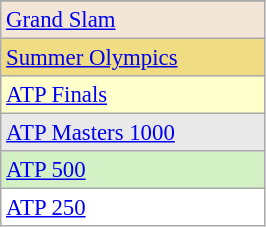<table class="wikitable nowrap" style="font-size:95%; width:14%;">
<tr>
</tr>
<tr style="background:#f3e6d7;">
<td><a href='#'>Grand Slam</a></td>
</tr>
<tr style="background:#f0dc82;">
<td><a href='#'>Summer Olympics</a></td>
</tr>
<tr style="background:#ffc;">
<td><a href='#'>ATP Finals</a></td>
</tr>
<tr style="background:#e9e9e9;">
<td><a href='#'>ATP Masters 1000</a></td>
</tr>
<tr style="background:#d4f1c5;">
<td><a href='#'>ATP 500</a></td>
</tr>
<tr style="background:#fff;">
<td><a href='#'>ATP 250</a></td>
</tr>
</table>
